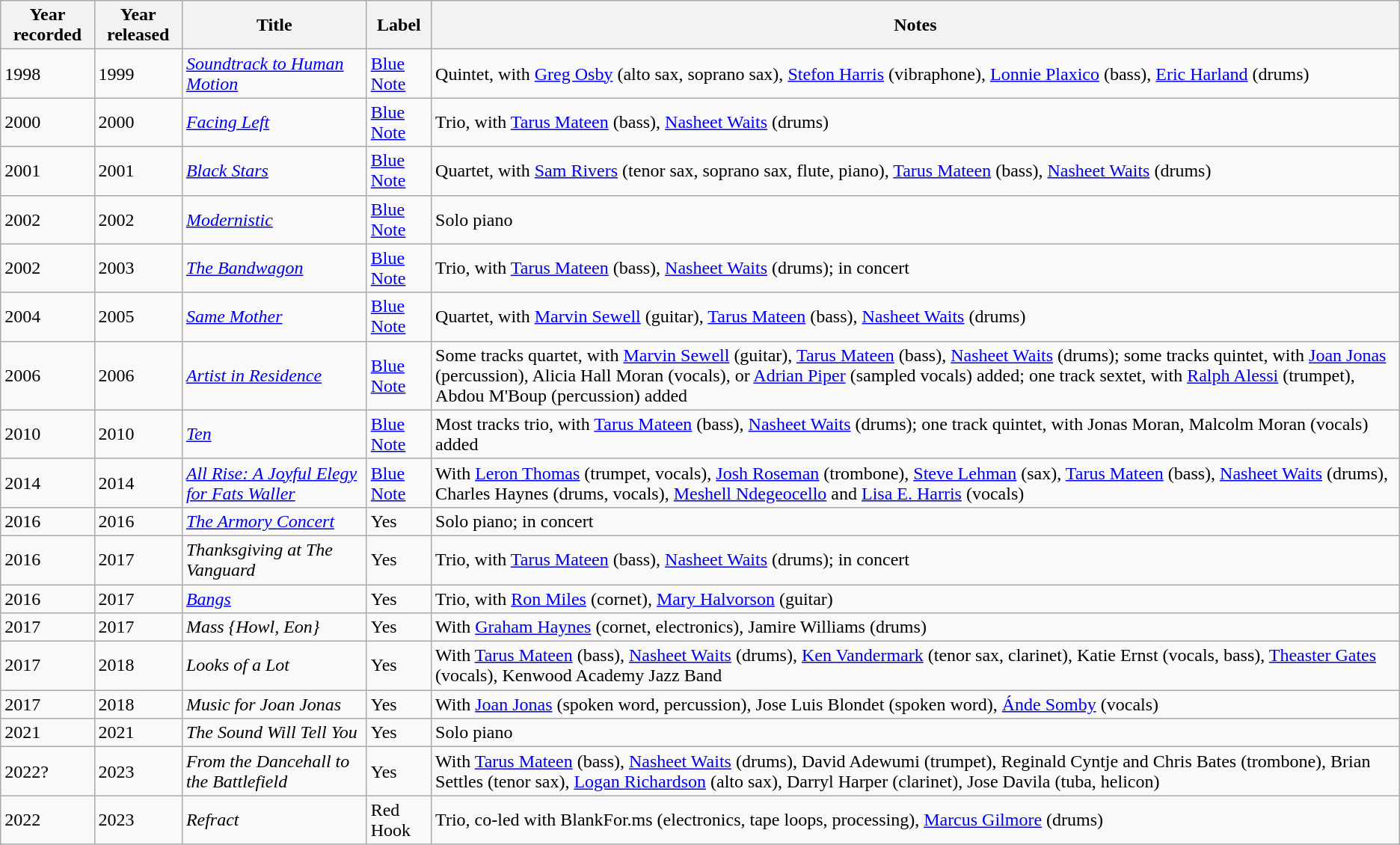<table class="wikitable sortable">
<tr>
<th>Year recorded</th>
<th>Year released</th>
<th>Title</th>
<th>Label</th>
<th>Notes</th>
</tr>
<tr>
<td>1998</td>
<td>1999</td>
<td><em><a href='#'>Soundtrack to Human Motion</a></em></td>
<td><a href='#'>Blue Note</a></td>
<td>Quintet, with <a href='#'>Greg Osby</a> (alto sax, soprano sax), <a href='#'>Stefon Harris</a> (vibraphone), <a href='#'>Lonnie Plaxico</a> (bass), <a href='#'>Eric Harland</a> (drums)</td>
</tr>
<tr>
<td>2000</td>
<td>2000</td>
<td><em><a href='#'>Facing Left</a></em></td>
<td><a href='#'>Blue Note</a></td>
<td>Trio, with <a href='#'>Tarus Mateen</a> (bass), <a href='#'>Nasheet Waits</a> (drums)</td>
</tr>
<tr>
<td>2001</td>
<td>2001</td>
<td><em><a href='#'>Black Stars</a></em></td>
<td><a href='#'>Blue Note</a></td>
<td>Quartet, with <a href='#'>Sam Rivers</a> (tenor sax, soprano sax, flute, piano), <a href='#'>Tarus Mateen</a> (bass), <a href='#'>Nasheet Waits</a> (drums)</td>
</tr>
<tr>
<td>2002</td>
<td>2002</td>
<td><em><a href='#'>Modernistic</a></em></td>
<td><a href='#'>Blue Note</a></td>
<td>Solo piano</td>
</tr>
<tr>
<td>2002</td>
<td>2003</td>
<td><em><a href='#'>The Bandwagon</a></em></td>
<td><a href='#'>Blue Note</a></td>
<td>Trio, with <a href='#'>Tarus Mateen</a> (bass), <a href='#'>Nasheet Waits</a> (drums); in concert</td>
</tr>
<tr>
<td>2004</td>
<td>2005</td>
<td><em><a href='#'>Same Mother</a></em></td>
<td><a href='#'>Blue Note</a></td>
<td>Quartet, with <a href='#'>Marvin Sewell</a> (guitar), <a href='#'>Tarus Mateen</a> (bass), <a href='#'>Nasheet Waits</a> (drums)</td>
</tr>
<tr>
<td>2006</td>
<td>2006</td>
<td><em><a href='#'>Artist in Residence</a></em></td>
<td><a href='#'>Blue Note</a></td>
<td>Some tracks quartet, with <a href='#'>Marvin Sewell</a> (guitar), <a href='#'>Tarus Mateen</a> (bass), <a href='#'>Nasheet Waits</a> (drums); some tracks quintet, with <a href='#'>Joan Jonas</a> (percussion), Alicia Hall Moran (vocals), or <a href='#'>Adrian Piper</a> (sampled vocals) added; one track sextet, with <a href='#'>Ralph Alessi</a> (trumpet), Abdou M'Boup (percussion) added</td>
</tr>
<tr>
<td>2010</td>
<td>2010</td>
<td><em><a href='#'>Ten</a></em></td>
<td><a href='#'>Blue Note</a></td>
<td>Most tracks trio, with <a href='#'>Tarus Mateen</a> (bass), <a href='#'>Nasheet Waits</a> (drums); one track quintet, with Jonas Moran, Malcolm Moran (vocals) added</td>
</tr>
<tr>
<td>2014</td>
<td>2014</td>
<td><em><a href='#'>All Rise: A Joyful Elegy for Fats Waller</a></em></td>
<td><a href='#'>Blue Note</a></td>
<td>With <a href='#'>Leron Thomas</a> (trumpet, vocals), <a href='#'>Josh Roseman</a> (trombone), <a href='#'>Steve Lehman</a> (sax), <a href='#'>Tarus Mateen</a> (bass), <a href='#'>Nasheet Waits</a> (drums), Charles Haynes (drums, vocals), <a href='#'>Meshell Ndegeocello</a> and <a href='#'>Lisa E. Harris</a> (vocals)</td>
</tr>
<tr>
<td>2016</td>
<td>2016</td>
<td><em><a href='#'>The Armory Concert</a></em></td>
<td>Yes</td>
<td>Solo piano; in concert</td>
</tr>
<tr>
<td>2016</td>
<td>2017</td>
<td><em>Thanksgiving at The Vanguard</em></td>
<td>Yes</td>
<td>Trio, with <a href='#'>Tarus Mateen</a> (bass), <a href='#'>Nasheet Waits</a> (drums); in concert</td>
</tr>
<tr>
<td>2016</td>
<td>2017</td>
<td><em><a href='#'>Bangs</a></em></td>
<td>Yes</td>
<td>Trio, with <a href='#'>Ron Miles</a> (cornet), <a href='#'>Mary Halvorson</a> (guitar)</td>
</tr>
<tr>
<td>2017</td>
<td>2017</td>
<td><em>Mass {Howl, Eon}</em></td>
<td>Yes</td>
<td>With <a href='#'>Graham Haynes</a> (cornet, electronics), Jamire Williams (drums)</td>
</tr>
<tr>
<td>2017</td>
<td>2018</td>
<td><em>Looks of a Lot</em></td>
<td>Yes</td>
<td>With <a href='#'>Tarus Mateen</a> (bass), <a href='#'>Nasheet Waits</a> (drums), <a href='#'>Ken Vandermark</a> (tenor sax, clarinet), Katie Ernst (vocals, bass), <a href='#'>Theaster Gates</a> (vocals), Kenwood Academy Jazz Band</td>
</tr>
<tr>
<td>2017</td>
<td>2018</td>
<td><em>Music for Joan Jonas</em></td>
<td>Yes</td>
<td>With <a href='#'>Joan Jonas</a> (spoken word, percussion), Jose Luis Blondet (spoken word), <a href='#'>Ánde Somby</a> (vocals)</td>
</tr>
<tr>
<td>2021</td>
<td>2021</td>
<td><em>The Sound Will Tell You</em></td>
<td>Yes</td>
<td>Solo piano</td>
</tr>
<tr>
<td>2022?</td>
<td>2023</td>
<td><em>From the Dancehall to the Battlefield</em></td>
<td>Yes</td>
<td>With <a href='#'>Tarus Mateen</a> (bass), <a href='#'>Nasheet Waits</a> (drums), David Adewumi (trumpet), Reginald Cyntje and Chris Bates (trombone), Brian Settles (tenor sax), <a href='#'>Logan Richardson</a> (alto sax), Darryl Harper (clarinet), Jose Davila (tuba, helicon)</td>
</tr>
<tr>
<td>2022</td>
<td>2023</td>
<td><em>Refract</em></td>
<td>Red Hook</td>
<td>Trio, co-led with BlankFor.ms (electronics, tape loops, processing), <a href='#'>Marcus Gilmore</a> (drums)</td>
</tr>
</table>
